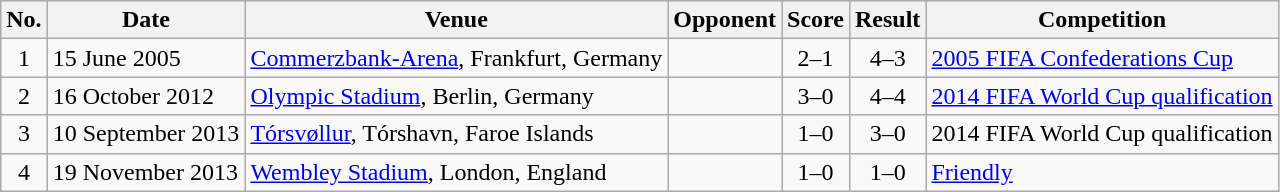<table class="wikitable sortable">
<tr>
<th scope="col">No.</th>
<th scope="col">Date</th>
<th scope="col">Venue</th>
<th scope="col">Opponent</th>
<th scope="col">Score</th>
<th scope="col">Result</th>
<th scope="col">Competition</th>
</tr>
<tr>
<td align="center">1</td>
<td>15 June 2005</td>
<td><a href='#'>Commerzbank-Arena</a>, Frankfurt, Germany</td>
<td></td>
<td align="center">2–1</td>
<td align="center">4–3</td>
<td><a href='#'>2005 FIFA Confederations Cup</a></td>
</tr>
<tr>
<td align="center">2</td>
<td>16 October 2012</td>
<td><a href='#'>Olympic Stadium</a>, Berlin, Germany</td>
<td></td>
<td align="center">3–0</td>
<td align="center">4–4</td>
<td><a href='#'>2014 FIFA World Cup qualification</a></td>
</tr>
<tr>
<td align="center">3</td>
<td>10 September 2013</td>
<td><a href='#'>Tórsvøllur</a>, Tórshavn, Faroe Islands</td>
<td></td>
<td align="center">1–0</td>
<td align="center">3–0</td>
<td>2014 FIFA World Cup qualification</td>
</tr>
<tr>
<td align="center">4</td>
<td>19 November 2013</td>
<td><a href='#'>Wembley Stadium</a>, London, England</td>
<td></td>
<td align="center">1–0</td>
<td align="center">1–0</td>
<td><a href='#'>Friendly</a></td>
</tr>
</table>
